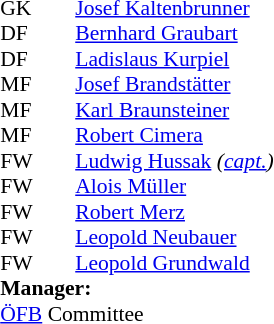<table cellspacing="0" cellpadding="0" style="font-size:90%; margin:0.2em auto;">
<tr>
<th width="25"></th>
<th width="25"></th>
</tr>
<tr>
<td>GK</td>
<td></td>
<td><a href='#'>Josef Kaltenbrunner</a></td>
</tr>
<tr>
<td>DF</td>
<td></td>
<td><a href='#'>Bernhard Graubart</a></td>
</tr>
<tr>
<td>DF</td>
<td></td>
<td><a href='#'>Ladislaus Kurpiel</a></td>
</tr>
<tr>
<td>MF</td>
<td></td>
<td><a href='#'>Josef Brandstätter</a></td>
</tr>
<tr>
<td>MF</td>
<td></td>
<td><a href='#'>Karl Braunsteiner</a></td>
</tr>
<tr>
<td>MF</td>
<td></td>
<td><a href='#'>Robert Cimera</a></td>
</tr>
<tr>
<td>FW</td>
<td></td>
<td><a href='#'>Ludwig Hussak</a> <em>(<a href='#'>capt.</a>)</em></td>
</tr>
<tr>
<td>FW</td>
<td></td>
<td><a href='#'>Alois Müller</a></td>
</tr>
<tr>
<td>FW</td>
<td></td>
<td><a href='#'>Robert Merz</a></td>
</tr>
<tr>
<td>FW</td>
<td></td>
<td><a href='#'>Leopold Neubauer</a></td>
</tr>
<tr>
<td>FW</td>
<td></td>
<td><a href='#'>Leopold Grundwald</a></td>
</tr>
<tr>
<td colspan=3><strong>Manager:</strong></td>
</tr>
<tr>
<td colspan=4> <a href='#'>ÖFB</a> Committee</td>
</tr>
</table>
